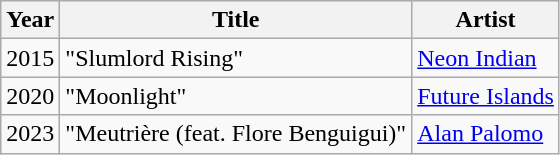<table class="wikitable sortable">
<tr>
<th>Year</th>
<th>Title</th>
<th>Artist</th>
</tr>
<tr>
<td>2015</td>
<td>"Slumlord Rising"</td>
<td><a href='#'>Neon Indian</a></td>
</tr>
<tr>
<td>2020</td>
<td>"Moonlight"</td>
<td><a href='#'>Future Islands</a></td>
</tr>
<tr>
<td>2023</td>
<td>"Meutrière (feat. Flore Benguigui)"</td>
<td><a href='#'>Alan Palomo</a></td>
</tr>
</table>
